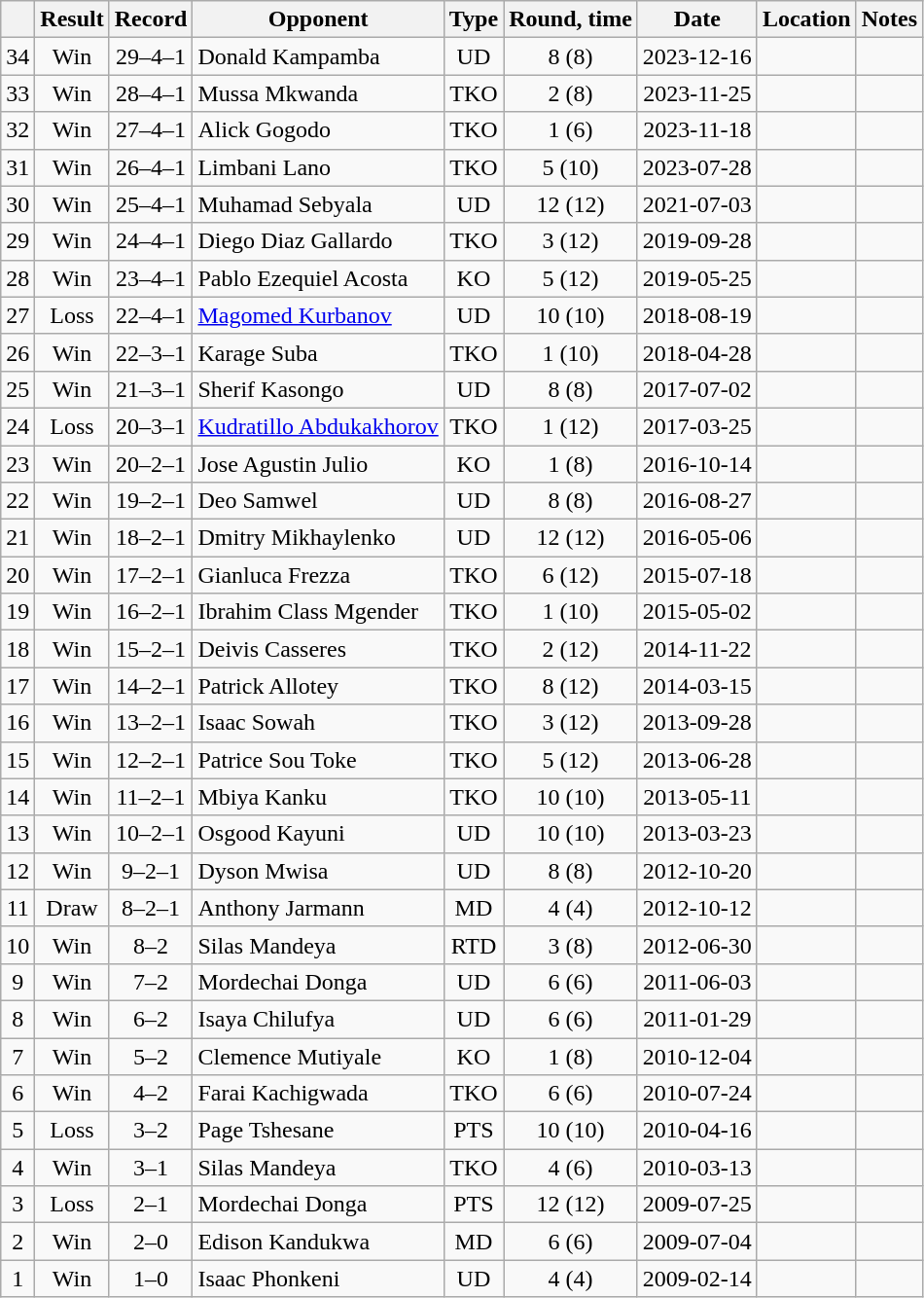<table class=wikitable style=text-align:center>
<tr>
<th></th>
<th>Result</th>
<th>Record</th>
<th>Opponent</th>
<th>Type</th>
<th>Round, time</th>
<th>Date</th>
<th>Location</th>
<th>Notes</th>
</tr>
<tr>
<td>34</td>
<td>Win</td>
<td>29–4–1</td>
<td align=left>Donald Kampamba</td>
<td>UD</td>
<td>8 (8)</td>
<td>2023-12-16</td>
<td align=left></td>
<td align=left></td>
</tr>
<tr>
<td>33</td>
<td>Win</td>
<td>28–4–1</td>
<td align=left>Mussa Mkwanda</td>
<td>TKO</td>
<td>2 (8)</td>
<td>2023-11-25</td>
<td align=left></td>
<td align=left></td>
</tr>
<tr>
<td>32</td>
<td>Win</td>
<td>27–4–1</td>
<td align=left>Alick Gogodo</td>
<td>TKO</td>
<td>1 (6)</td>
<td>2023-11-18</td>
<td align=left></td>
<td align=left></td>
</tr>
<tr>
<td>31</td>
<td>Win</td>
<td>26–4–1</td>
<td align=left>Limbani Lano</td>
<td>TKO</td>
<td>5 (10)</td>
<td>2023-07-28</td>
<td align=left></td>
<td align=left></td>
</tr>
<tr>
<td>30</td>
<td>Win</td>
<td>25–4–1</td>
<td align=left>Muhamad Sebyala</td>
<td>UD</td>
<td>12 (12)</td>
<td>2021-07-03</td>
<td align=left></td>
<td align=left></td>
</tr>
<tr>
<td>29</td>
<td>Win</td>
<td>24–4–1</td>
<td align=left>Diego Diaz Gallardo</td>
<td>TKO</td>
<td>3 (12)</td>
<td>2019-09-28</td>
<td align=left></td>
<td align=left></td>
</tr>
<tr>
<td>28</td>
<td>Win</td>
<td>23–4–1</td>
<td align=left>Pablo Ezequiel Acosta</td>
<td>KO</td>
<td>5 (12)</td>
<td>2019-05-25</td>
<td align=left></td>
<td align=left></td>
</tr>
<tr>
<td>27</td>
<td>Loss</td>
<td>22–4–1</td>
<td align=left><a href='#'>Magomed Kurbanov</a></td>
<td>UD</td>
<td>10 (10)</td>
<td>2018-08-19</td>
<td align=left></td>
<td align=left></td>
</tr>
<tr>
<td>26</td>
<td>Win</td>
<td>22–3–1</td>
<td align=left>Karage Suba</td>
<td>TKO</td>
<td>1 (10)</td>
<td>2018-04-28</td>
<td align=left></td>
<td align=left></td>
</tr>
<tr>
<td>25</td>
<td>Win</td>
<td>21–3–1</td>
<td align=left>Sherif Kasongo</td>
<td>UD</td>
<td>8 (8)</td>
<td>2017-07-02</td>
<td align=left></td>
<td align=left></td>
</tr>
<tr>
<td>24</td>
<td>Loss</td>
<td>20–3–1</td>
<td align=left><a href='#'>Kudratillo Abdukakhorov</a></td>
<td>TKO</td>
<td>1 (12)</td>
<td>2017-03-25</td>
<td align=left></td>
<td align=left></td>
</tr>
<tr>
<td>23</td>
<td>Win</td>
<td>20–2–1</td>
<td align=left>Jose Agustin Julio</td>
<td>KO</td>
<td>1 (8)</td>
<td>2016-10-14</td>
<td align=left></td>
<td align=left></td>
</tr>
<tr>
<td>22</td>
<td>Win</td>
<td>19–2–1</td>
<td align=left>Deo Samwel</td>
<td>UD</td>
<td>8 (8)</td>
<td>2016-08-27</td>
<td align=left></td>
<td align=left></td>
</tr>
<tr>
<td>21</td>
<td>Win</td>
<td>18–2–1</td>
<td align=left>Dmitry Mikhaylenko</td>
<td>UD</td>
<td>12 (12)</td>
<td>2016-05-06</td>
<td align=left></td>
<td align=left></td>
</tr>
<tr>
<td>20</td>
<td>Win</td>
<td>17–2–1</td>
<td align=left>Gianluca Frezza</td>
<td>TKO</td>
<td>6 (12)</td>
<td>2015-07-18</td>
<td align=left></td>
<td align=left></td>
</tr>
<tr>
<td>19</td>
<td>Win</td>
<td>16–2–1</td>
<td align=left>Ibrahim Class Mgender</td>
<td>TKO</td>
<td>1 (10)</td>
<td>2015-05-02</td>
<td align=left></td>
<td align=left></td>
</tr>
<tr>
<td>18</td>
<td>Win</td>
<td>15–2–1</td>
<td align=left>Deivis Casseres</td>
<td>TKO</td>
<td>2 (12)</td>
<td>2014-11-22</td>
<td align=left></td>
<td align=left></td>
</tr>
<tr>
<td>17</td>
<td>Win</td>
<td>14–2–1</td>
<td align=left>Patrick Allotey</td>
<td>TKO</td>
<td>8 (12)</td>
<td>2014-03-15</td>
<td align=left></td>
<td align=left></td>
</tr>
<tr>
<td>16</td>
<td>Win</td>
<td>13–2–1</td>
<td align=left>Isaac Sowah</td>
<td>TKO</td>
<td>3 (12)</td>
<td>2013-09-28</td>
<td align=left></td>
<td align=left></td>
</tr>
<tr>
<td>15</td>
<td>Win</td>
<td>12–2–1</td>
<td align=left>Patrice Sou Toke</td>
<td>TKO</td>
<td>5 (12)</td>
<td>2013-06-28</td>
<td align=left></td>
<td align=left></td>
</tr>
<tr>
<td>14</td>
<td>Win</td>
<td>11–2–1</td>
<td align=left>Mbiya Kanku</td>
<td>TKO</td>
<td>10 (10)</td>
<td>2013-05-11</td>
<td align=left></td>
<td align=left></td>
</tr>
<tr>
<td>13</td>
<td>Win</td>
<td>10–2–1</td>
<td align=left>Osgood Kayuni</td>
<td>UD</td>
<td>10 (10)</td>
<td>2013-03-23</td>
<td align=left></td>
<td align=left></td>
</tr>
<tr>
<td>12</td>
<td>Win</td>
<td>9–2–1</td>
<td align=left>Dyson Mwisa</td>
<td>UD</td>
<td>8 (8)</td>
<td>2012-10-20</td>
<td align=left></td>
<td align=left></td>
</tr>
<tr>
<td>11</td>
<td>Draw</td>
<td>8–2–1</td>
<td align=left>Anthony Jarmann</td>
<td>MD</td>
<td>4 (4)</td>
<td>2012-10-12</td>
<td align=left></td>
<td align=left></td>
</tr>
<tr>
<td>10</td>
<td>Win</td>
<td>8–2</td>
<td align=left>Silas Mandeya</td>
<td>RTD</td>
<td>3 (8)</td>
<td>2012-06-30</td>
<td align=left></td>
<td align=left></td>
</tr>
<tr>
<td>9</td>
<td>Win</td>
<td>7–2</td>
<td align=left>Mordechai Donga</td>
<td>UD</td>
<td>6 (6)</td>
<td>2011-06-03</td>
<td align=left></td>
<td align=left></td>
</tr>
<tr>
<td>8</td>
<td>Win</td>
<td>6–2</td>
<td align=left>Isaya Chilufya</td>
<td>UD</td>
<td>6 (6)</td>
<td>2011-01-29</td>
<td align=left></td>
<td align=left></td>
</tr>
<tr>
<td>7</td>
<td>Win</td>
<td>5–2</td>
<td align=left>Clemence Mutiyale</td>
<td>KO</td>
<td>1 (8)</td>
<td>2010-12-04</td>
<td align=left></td>
<td align=left></td>
</tr>
<tr>
<td>6</td>
<td>Win</td>
<td>4–2</td>
<td align=left>Farai Kachigwada</td>
<td>TKO</td>
<td>6 (6)</td>
<td>2010-07-24</td>
<td align=left></td>
<td align=left></td>
</tr>
<tr>
<td>5</td>
<td>Loss</td>
<td>3–2</td>
<td align=left>Page Tshesane</td>
<td>PTS</td>
<td>10 (10)</td>
<td>2010-04-16</td>
<td align=left></td>
<td align=left></td>
</tr>
<tr>
<td>4</td>
<td>Win</td>
<td>3–1</td>
<td align=left>Silas Mandeya</td>
<td>TKO</td>
<td>4 (6)</td>
<td>2010-03-13</td>
<td align=left></td>
<td align=left></td>
</tr>
<tr>
<td>3</td>
<td>Loss</td>
<td>2–1</td>
<td align=left>Mordechai Donga</td>
<td>PTS</td>
<td>12 (12)</td>
<td>2009-07-25</td>
<td align=left></td>
<td align=left></td>
</tr>
<tr>
<td>2</td>
<td>Win</td>
<td>2–0</td>
<td align=left>Edison Kandukwa</td>
<td>MD</td>
<td>6 (6)</td>
<td>2009-07-04</td>
<td align=left></td>
<td align=left></td>
</tr>
<tr>
<td>1</td>
<td>Win</td>
<td>1–0</td>
<td align=left>Isaac Phonkeni</td>
<td>UD</td>
<td>4 (4)</td>
<td>2009-02-14</td>
<td align=left></td>
<td align=left></td>
</tr>
</table>
